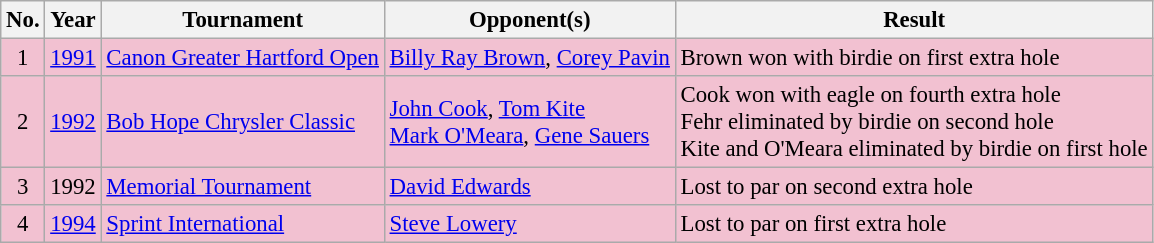<table class="wikitable" style="font-size:95%;">
<tr>
<th>No.</th>
<th>Year</th>
<th>Tournament</th>
<th>Opponent(s)</th>
<th>Result</th>
</tr>
<tr style="background:#F2C1D1;">
<td align=center>1</td>
<td><a href='#'>1991</a></td>
<td><a href='#'>Canon Greater Hartford Open</a></td>
<td> <a href='#'>Billy Ray Brown</a>,  <a href='#'>Corey Pavin</a></td>
<td>Brown won with birdie on first extra hole</td>
</tr>
<tr style="background:#F2C1D1;">
<td align=center>2</td>
<td><a href='#'>1992</a></td>
<td><a href='#'>Bob Hope Chrysler Classic</a></td>
<td> <a href='#'>John Cook</a>,  <a href='#'>Tom Kite</a><br> <a href='#'>Mark O'Meara</a>,  <a href='#'>Gene Sauers</a></td>
<td>Cook won with eagle on fourth extra hole<br>Fehr eliminated by birdie on second hole<br>Kite and O'Meara eliminated by birdie on first hole</td>
</tr>
<tr style="background:#F2C1D1;">
<td align=center>3</td>
<td>1992</td>
<td><a href='#'>Memorial Tournament</a></td>
<td> <a href='#'>David Edwards</a></td>
<td>Lost to par on second extra hole</td>
</tr>
<tr style="background:#F2C1D1;">
<td align=center>4</td>
<td><a href='#'>1994</a></td>
<td><a href='#'>Sprint International</a></td>
<td> <a href='#'>Steve Lowery</a></td>
<td>Lost to par on first extra hole</td>
</tr>
</table>
